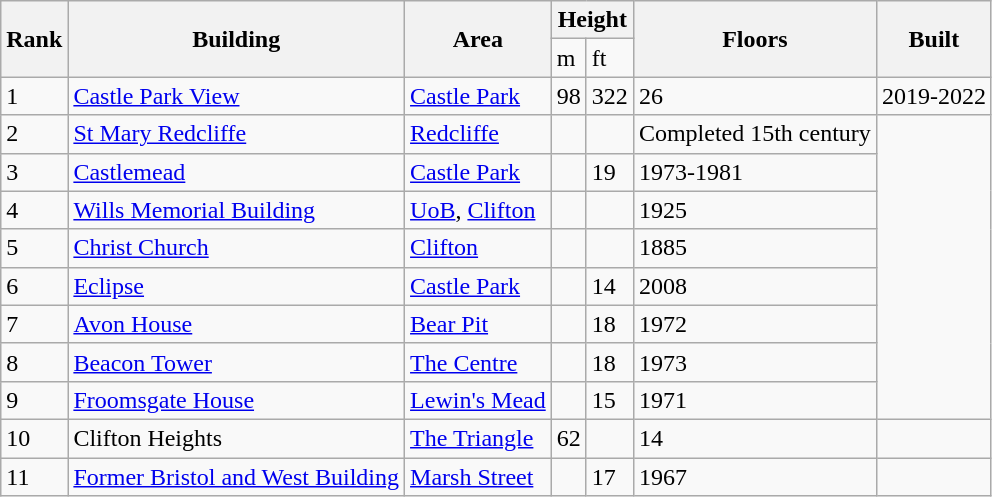<table class="wikitable">
<tr>
<th rowspan="2">Rank</th>
<th rowspan="2">Building</th>
<th rowspan="2">Area</th>
<th colspan="2">Height</th>
<th rowspan="2">Floors</th>
<th rowspan="2">Built</th>
</tr>
<tr>
<td>m</td>
<td>ft</td>
</tr>
<tr>
<td>1</td>
<td><a href='#'>Castle Park View</a></td>
<td><a href='#'>Castle Park</a></td>
<td>98</td>
<td>322</td>
<td>26</td>
<td>2019-2022</td>
</tr>
<tr>
<td>2</td>
<td><a href='#'>St Mary Redcliffe</a></td>
<td><a href='#'>Redcliffe</a></td>
<td></td>
<td></td>
<td>Completed 15th century</td>
</tr>
<tr>
<td>3</td>
<td><a href='#'>Castlemead</a></td>
<td><a href='#'>Castle Park</a></td>
<td></td>
<td>19</td>
<td>1973-1981</td>
</tr>
<tr>
<td>4</td>
<td><a href='#'>Wills Memorial Building</a></td>
<td><a href='#'>UoB</a>, <a href='#'>Clifton</a></td>
<td></td>
<td></td>
<td>1925</td>
</tr>
<tr>
<td>5</td>
<td><a href='#'>Christ Church</a></td>
<td><a href='#'>Clifton</a></td>
<td></td>
<td></td>
<td>1885</td>
</tr>
<tr>
<td>6</td>
<td><a href='#'>Eclipse</a></td>
<td><a href='#'>Castle Park</a></td>
<td></td>
<td>14</td>
<td>2008</td>
</tr>
<tr>
<td>7</td>
<td><a href='#'>Avon House</a></td>
<td><a href='#'>Bear Pit</a></td>
<td></td>
<td>18</td>
<td>1972</td>
</tr>
<tr>
<td>8</td>
<td><a href='#'>Beacon Tower</a></td>
<td><a href='#'>The Centre</a></td>
<td></td>
<td>18</td>
<td>1973</td>
</tr>
<tr>
<td>9</td>
<td><a href='#'>Froomsgate House</a></td>
<td><a href='#'>Lewin's Mead</a></td>
<td></td>
<td>15</td>
<td>1971</td>
</tr>
<tr>
<td>10</td>
<td>Clifton Heights</td>
<td><a href='#'>The Triangle</a></td>
<td>62</td>
<td></td>
<td>14</td>
<td></td>
</tr>
<tr>
<td>11</td>
<td><a href='#'>Former Bristol and West Building</a></td>
<td><a href='#'>Marsh Street</a></td>
<td></td>
<td>17</td>
<td>1967</td>
</tr>
</table>
